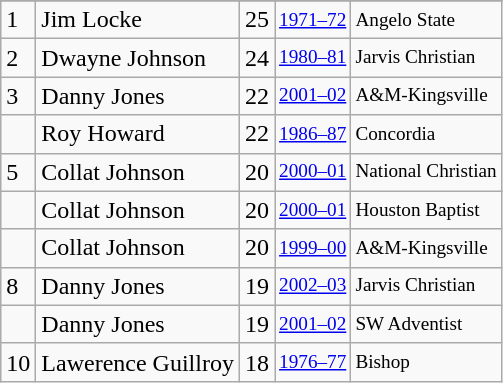<table class="wikitable">
<tr>
</tr>
<tr>
<td>1</td>
<td>Jim Locke</td>
<td>25</td>
<td style="font-size:80%;"><a href='#'>1971–72</a></td>
<td style="font-size:80%;">Angelo State</td>
</tr>
<tr>
<td>2</td>
<td>Dwayne Johnson</td>
<td>24</td>
<td style="font-size:80%;"><a href='#'>1980–81</a></td>
<td style="font-size:80%;">Jarvis Christian</td>
</tr>
<tr>
<td>3</td>
<td>Danny Jones</td>
<td>22</td>
<td style="font-size:80%;"><a href='#'>2001–02</a></td>
<td style="font-size:80%;">A&M-Kingsville</td>
</tr>
<tr>
<td></td>
<td>Roy Howard</td>
<td>22</td>
<td style="font-size:80%;"><a href='#'>1986–87</a></td>
<td style="font-size:80%;">Concordia</td>
</tr>
<tr>
<td>5</td>
<td>Collat Johnson</td>
<td>20</td>
<td style="font-size:80%;"><a href='#'>2000–01</a></td>
<td style="font-size:80%;">National Christian</td>
</tr>
<tr>
<td></td>
<td>Collat Johnson</td>
<td>20</td>
<td style="font-size:80%;"><a href='#'>2000–01</a></td>
<td style="font-size:80%;">Houston Baptist</td>
</tr>
<tr>
<td></td>
<td>Collat Johnson</td>
<td>20</td>
<td style="font-size:80%;"><a href='#'>1999–00</a></td>
<td style="font-size:80%;">A&M-Kingsville</td>
</tr>
<tr>
<td>8</td>
<td>Danny Jones</td>
<td>19</td>
<td style="font-size:80%;"><a href='#'>2002–03</a></td>
<td style="font-size:80%;">Jarvis Christian</td>
</tr>
<tr>
<td></td>
<td>Danny Jones</td>
<td>19</td>
<td style="font-size:80%;"><a href='#'>2001–02</a></td>
<td style="font-size:80%;">SW Adventist</td>
</tr>
<tr>
<td>10</td>
<td>Lawerence Guillroy</td>
<td>18</td>
<td style="font-size:80%;"><a href='#'>1976–77</a></td>
<td style="font-size:80%;">Bishop</td>
</tr>
</table>
